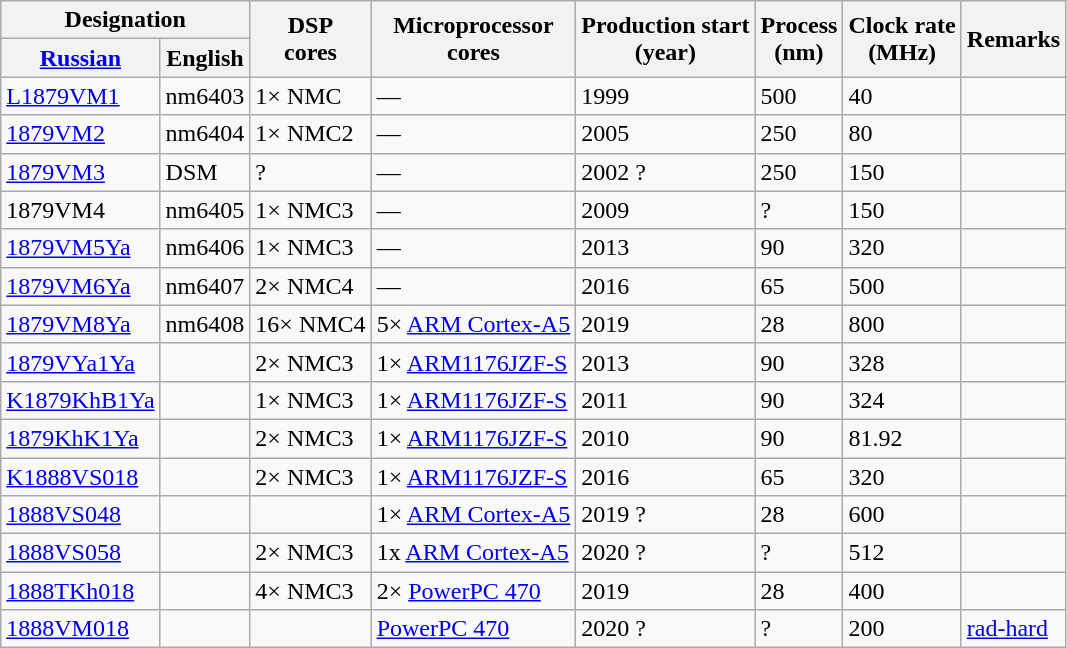<table class="wikitable sortable">
<tr>
<th colspan=2>Designation</th>
<th rowspan=2>DSP<br>cores</th>
<th rowspan=2>Microprocessor<br>cores</th>
<th rowspan=2>Production start<br>(year)</th>
<th rowspan=2>Process<br>(nm)</th>
<th rowspan=2>Clock rate<br>(MHz)</th>
<th rowspan=2>Remarks</th>
</tr>
<tr>
<th><a href='#'>Russian</a></th>
<th>English</th>
</tr>
<tr>
<td><a href='#'>L1879VM1</a></td>
<td>nm6403</td>
<td>1× NMC</td>
<td>—</td>
<td>1999</td>
<td>500</td>
<td>40</td>
<td></td>
</tr>
<tr>
<td><a href='#'>1879VM2</a></td>
<td>nm6404</td>
<td>1× NMC2</td>
<td>—</td>
<td>2005</td>
<td>250</td>
<td>80</td>
<td></td>
</tr>
<tr>
<td><a href='#'>1879VM3</a></td>
<td>DSM</td>
<td>?</td>
<td>—</td>
<td>2002 ?</td>
<td>250</td>
<td>150</td>
<td></td>
</tr>
<tr>
<td>1879VM4</td>
<td>nm6405</td>
<td>1× NMC3</td>
<td>—</td>
<td>2009</td>
<td>?</td>
<td>150</td>
<td></td>
</tr>
<tr>
<td><a href='#'>1879VM5Ya</a></td>
<td>nm6406</td>
<td>1× NMC3</td>
<td>—</td>
<td>2013</td>
<td>90</td>
<td>320</td>
<td></td>
</tr>
<tr>
<td><a href='#'>1879VM6Ya</a></td>
<td>nm6407</td>
<td>2× NMC4</td>
<td>—</td>
<td>2016</td>
<td>65</td>
<td>500</td>
<td></td>
</tr>
<tr>
<td><a href='#'>1879VM8Ya</a></td>
<td>nm6408</td>
<td>16× NMC4</td>
<td>5× <a href='#'>ARM Cortex-A5</a></td>
<td>2019</td>
<td>28</td>
<td>800</td>
<td></td>
</tr>
<tr>
<td><a href='#'>1879VYa1Ya</a></td>
<td></td>
<td>2× NMC3</td>
<td>1× <a href='#'>ARM1176JZF-S</a></td>
<td>2013</td>
<td>90</td>
<td>328</td>
<td></td>
</tr>
<tr>
<td><a href='#'>K1879KhB1Ya</a></td>
<td></td>
<td>1× NMC3</td>
<td>1× <a href='#'>ARM1176JZF-S</a></td>
<td>2011</td>
<td>90</td>
<td>324</td>
<td></td>
</tr>
<tr>
<td><a href='#'>1879KhK1Ya</a></td>
<td></td>
<td>2× NMC3</td>
<td>1× <a href='#'>ARM1176JZF-S</a></td>
<td>2010</td>
<td>90</td>
<td>81.92</td>
<td></td>
</tr>
<tr>
<td><a href='#'>K1888VS018</a></td>
<td></td>
<td>2× NMC3</td>
<td>1× <a href='#'>ARM1176JZF-S</a></td>
<td>2016</td>
<td>65</td>
<td>320</td>
<td></td>
</tr>
<tr>
<td><a href='#'>1888VS048</a></td>
<td></td>
<td></td>
<td>1× <a href='#'>ARM Cortex-A5</a></td>
<td>2019 ?</td>
<td>28</td>
<td>600</td>
<td></td>
</tr>
<tr>
<td><a href='#'>1888VS058</a></td>
<td></td>
<td>2× NMC3</td>
<td>1x <a href='#'>ARM Cortex-A5</a></td>
<td>2020 ?</td>
<td>?</td>
<td>512</td>
<td></td>
</tr>
<tr>
<td><a href='#'>1888TKh018</a></td>
<td></td>
<td>4× NMC3</td>
<td>2× <a href='#'>PowerPC 470</a></td>
<td>2019</td>
<td>28</td>
<td>400</td>
<td></td>
</tr>
<tr>
<td><a href='#'>1888VM018</a></td>
<td></td>
<td></td>
<td><a href='#'>PowerPC 470</a></td>
<td>2020 ?</td>
<td>?</td>
<td>200</td>
<td><a href='#'>rad-hard</a></td>
</tr>
</table>
